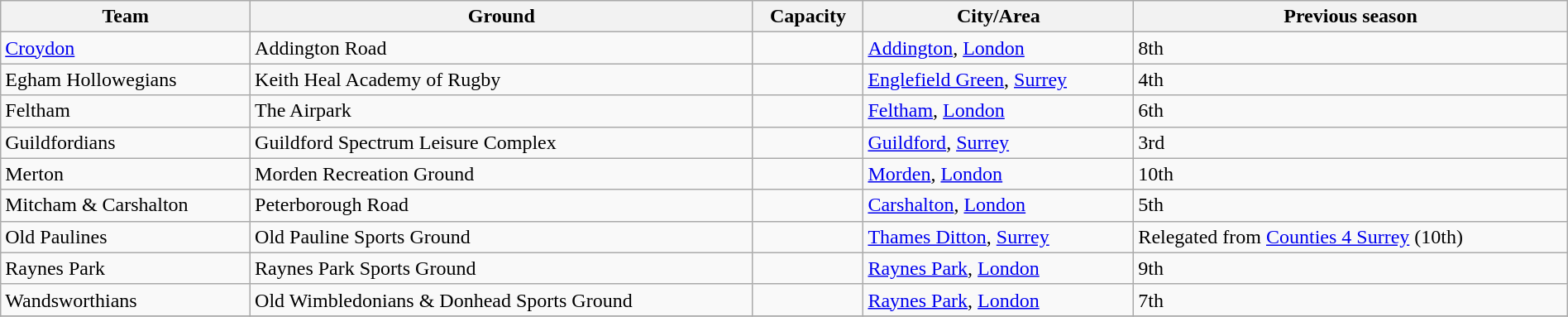<table class="wikitable sortable" width=100%>
<tr>
<th>Team</th>
<th>Ground</th>
<th>Capacity</th>
<th>City/Area</th>
<th>Previous season</th>
</tr>
<tr>
<td><a href='#'>Croydon</a></td>
<td>Addington Road</td>
<td></td>
<td><a href='#'>Addington</a>, <a href='#'>London</a></td>
<td>8th</td>
</tr>
<tr>
<td>Egham Hollowegians</td>
<td>Keith Heal Academy of Rugby</td>
<td></td>
<td><a href='#'>Englefield Green</a>, <a href='#'>Surrey</a></td>
<td>4th</td>
</tr>
<tr>
<td>Feltham</td>
<td>The Airpark</td>
<td></td>
<td><a href='#'>Feltham</a>, <a href='#'>London</a></td>
<td>6th</td>
</tr>
<tr>
<td>Guildfordians</td>
<td>Guildford Spectrum Leisure Complex</td>
<td></td>
<td><a href='#'>Guildford</a>, <a href='#'>Surrey</a></td>
<td>3rd</td>
</tr>
<tr>
<td>Merton</td>
<td>Morden Recreation Ground</td>
<td></td>
<td><a href='#'>Morden</a>, <a href='#'>London</a></td>
<td>10th</td>
</tr>
<tr>
<td>Mitcham & Carshalton</td>
<td>Peterborough Road</td>
<td></td>
<td><a href='#'>Carshalton</a>, <a href='#'>London</a></td>
<td>5th</td>
</tr>
<tr>
<td>Old Paulines</td>
<td>Old Pauline Sports Ground</td>
<td></td>
<td><a href='#'>Thames Ditton</a>, <a href='#'>Surrey</a></td>
<td>Relegated from <a href='#'>Counties 4 Surrey</a> (10th)</td>
</tr>
<tr>
<td>Raynes Park</td>
<td>Raynes Park Sports Ground</td>
<td></td>
<td><a href='#'>Raynes Park</a>, <a href='#'>London</a></td>
<td>9th</td>
</tr>
<tr>
<td>Wandsworthians</td>
<td>Old Wimbledonians & Donhead Sports Ground</td>
<td></td>
<td><a href='#'>Raynes Park</a>, <a href='#'>London</a></td>
<td>7th</td>
</tr>
<tr>
</tr>
</table>
